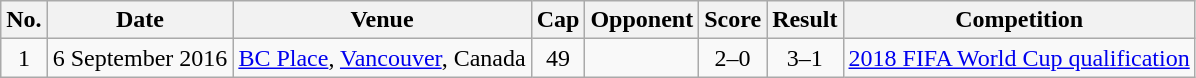<table class="wikitable sortable">
<tr>
<th scope="col">No.</th>
<th scope="col">Date</th>
<th scope="col">Venue</th>
<th scope="col">Cap</th>
<th scope="col">Opponent</th>
<th scope="col">Score</th>
<th scope="col">Result</th>
<th scope="col">Competition</th>
</tr>
<tr>
<td align="center">1</td>
<td>6 September 2016</td>
<td><a href='#'>BC Place</a>, <a href='#'>Vancouver</a>, Canada</td>
<td align="center">49</td>
<td></td>
<td align="center">2–0</td>
<td align="center">3–1</td>
<td><a href='#'>2018 FIFA World Cup qualification</a></td>
</tr>
</table>
